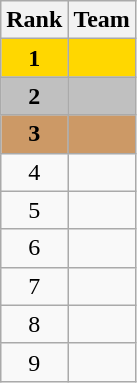<table class="wikitable" style="text-align:center">
<tr>
<th>Rank</th>
<th>Team</th>
</tr>
<tr bgcolor="gold">
<td><strong>1</strong></td>
<td align="left"><strong></strong></td>
</tr>
<tr bgcolor="silver">
<td><strong>2</strong></td>
<td align="left"><strong></strong></td>
</tr>
<tr bgcolor="#CC9966">
<td><strong>3</strong></td>
<td align="left"><strong></strong></td>
</tr>
<tr>
<td>4</td>
<td align="left"><strong></strong></td>
</tr>
<tr>
<td>5</td>
<td align="left"><strong></strong></td>
</tr>
<tr>
<td>6</td>
<td align="left"><strong></strong></td>
</tr>
<tr>
<td>7</td>
<td align="left"><strong></strong></td>
</tr>
<tr>
<td>8</td>
<td align="left"><strong></strong></td>
</tr>
<tr>
<td>9</td>
<td align="left"><strong></strong></td>
</tr>
</table>
